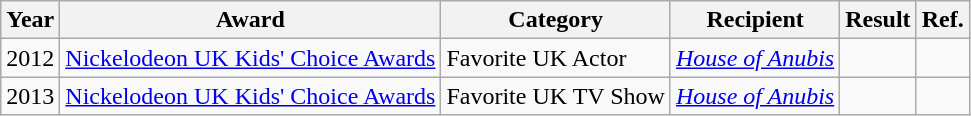<table class="wikitable">
<tr>
<th>Year</th>
<th>Award</th>
<th>Category</th>
<th>Recipient</th>
<th>Result</th>
<th>Ref.</th>
</tr>
<tr>
<td>2012</td>
<td><a href='#'>Nickelodeon UK Kids' Choice Awards</a></td>
<td>Favorite UK Actor</td>
<td><em><a href='#'>House of Anubis</a></em></td>
<td></td>
<td></td>
</tr>
<tr>
<td>2013</td>
<td><a href='#'>Nickelodeon UK Kids' Choice Awards</a></td>
<td>Favorite UK TV Show</td>
<td><em><a href='#'>House of Anubis</a></em></td>
<td></td>
<td></td>
</tr>
</table>
